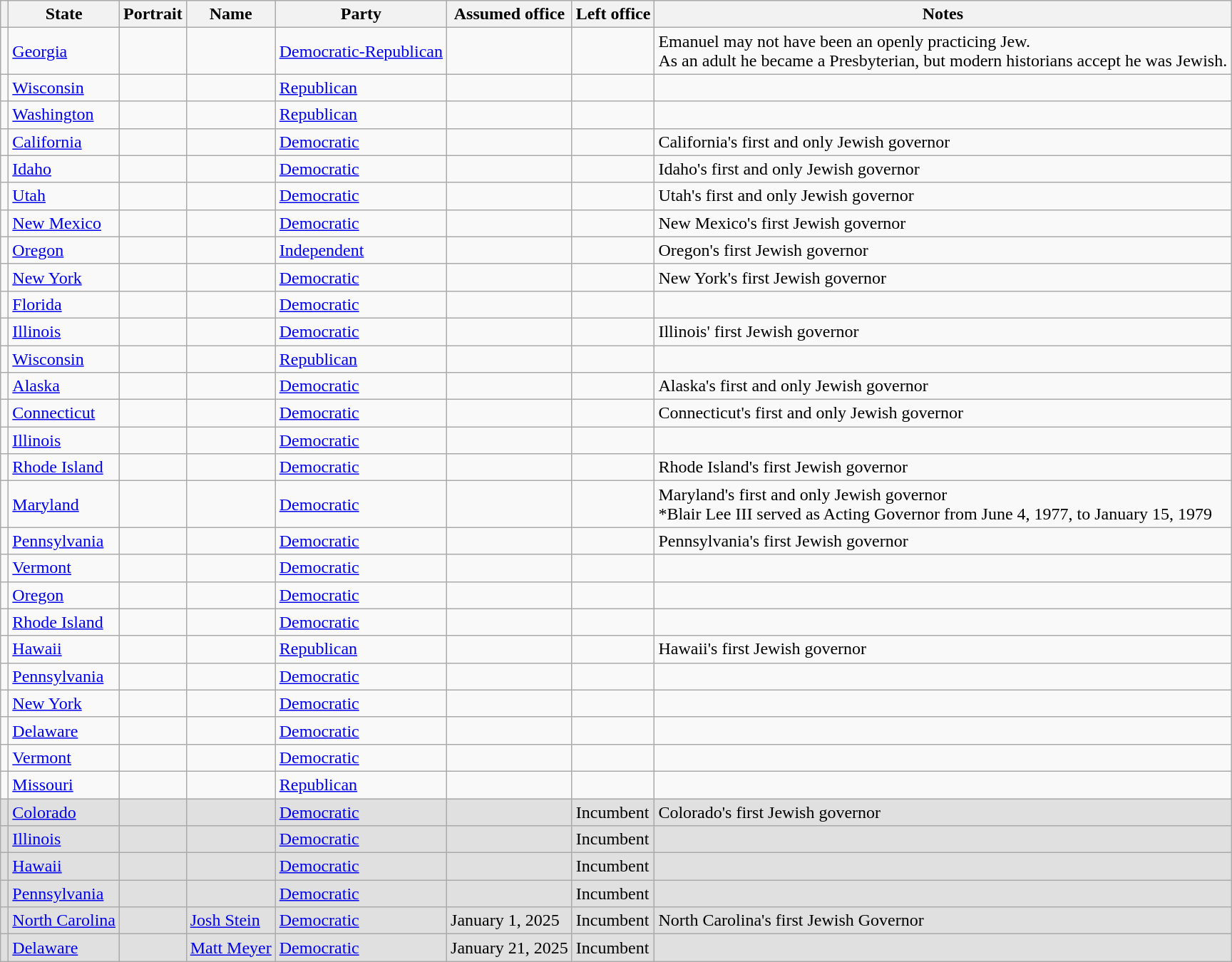<table class="sortable wikitable" style="text-align:left; font-size:100%">
<tr style="vertical-align:bottom;">
<th></th>
<th>State</th>
<th>Portrait</th>
<th>Name</th>
<th>Party</th>
<th>Assumed office</th>
<th>Left office</th>
<th>Notes</th>
</tr>
<tr>
<td></td>
<td><a href='#'>Georgia</a></td>
<td></td>
<td></td>
<td><a href='#'>Democratic-Republican</a></td>
<td></td>
<td></td>
<td>Emanuel may not have been an openly practicing Jew.<br>As an adult he became a Presbyterian, but modern historians accept he was Jewish.</td>
</tr>
<tr>
<td></td>
<td><a href='#'>Wisconsin</a></td>
<td></td>
<td></td>
<td><a href='#'>Republican</a></td>
<td></td>
<td></td>
<td></td>
</tr>
<tr>
<td></td>
<td><a href='#'>Washington</a></td>
<td></td>
<td></td>
<td><a href='#'>Republican</a></td>
<td></td>
<td></td>
<td></td>
</tr>
<tr>
<td></td>
<td><a href='#'>California</a></td>
<td></td>
<td></td>
<td><a href='#'>Democratic</a></td>
<td></td>
<td></td>
<td>California's first and only Jewish governor</td>
</tr>
<tr>
<td></td>
<td><a href='#'>Idaho</a></td>
<td></td>
<td></td>
<td><a href='#'>Democratic</a></td>
<td></td>
<td></td>
<td>Idaho's first and only Jewish governor</td>
</tr>
<tr>
<td></td>
<td><a href='#'>Utah</a></td>
<td></td>
<td></td>
<td><a href='#'>Democratic</a></td>
<td></td>
<td></td>
<td>Utah's first and only Jewish governor</td>
</tr>
<tr>
<td></td>
<td><a href='#'>New Mexico</a></td>
<td></td>
<td></td>
<td><a href='#'>Democratic</a></td>
<td></td>
<td></td>
<td>New Mexico's first Jewish governor</td>
</tr>
<tr>
<td></td>
<td><a href='#'>Oregon</a></td>
<td></td>
<td></td>
<td><a href='#'>Independent</a></td>
<td></td>
<td></td>
<td>Oregon's first Jewish governor</td>
</tr>
<tr>
<td></td>
<td><a href='#'>New York</a></td>
<td></td>
<td></td>
<td><a href='#'>Democratic</a></td>
<td></td>
<td></td>
<td>New York's first Jewish governor</td>
</tr>
<tr>
<td></td>
<td><a href='#'>Florida</a></td>
<td></td>
<td></td>
<td><a href='#'>Democratic</a></td>
<td></td>
<td></td>
<td></td>
</tr>
<tr>
<td></td>
<td><a href='#'>Illinois</a></td>
<td></td>
<td></td>
<td><a href='#'>Democratic</a></td>
<td></td>
<td></td>
<td>Illinois' first Jewish governor</td>
</tr>
<tr>
<td></td>
<td><a href='#'>Wisconsin</a></td>
<td></td>
<td></td>
<td><a href='#'>Republican</a></td>
<td></td>
<td></td>
<td></td>
</tr>
<tr>
<td></td>
<td><a href='#'>Alaska</a></td>
<td></td>
<td></td>
<td><a href='#'>Democratic</a></td>
<td></td>
<td></td>
<td>Alaska's first and only Jewish governor</td>
</tr>
<tr>
<td></td>
<td><a href='#'>Connecticut</a></td>
<td></td>
<td></td>
<td><a href='#'>Democratic</a></td>
<td></td>
<td></td>
<td>Connecticut's first and only Jewish governor</td>
</tr>
<tr>
<td></td>
<td><a href='#'>Illinois</a></td>
<td></td>
<td></td>
<td><a href='#'>Democratic</a></td>
<td></td>
<td></td>
<td></td>
</tr>
<tr>
<td></td>
<td><a href='#'>Rhode Island</a></td>
<td></td>
<td></td>
<td><a href='#'>Democratic</a></td>
<td></td>
<td></td>
<td>Rhode Island's first Jewish governor</td>
</tr>
<tr>
<td></td>
<td><a href='#'>Maryland</a></td>
<td></td>
<td></td>
<td><a href='#'>Democratic</a></td>
<td></td>
<td></td>
<td>Maryland's first and only Jewish governor<br>*Blair Lee III served as Acting Governor from June 4, 1977, to January 15, 1979</td>
</tr>
<tr>
<td></td>
<td><a href='#'>Pennsylvania</a></td>
<td></td>
<td></td>
<td><a href='#'>Democratic</a></td>
<td></td>
<td></td>
<td>Pennsylvania's first Jewish governor</td>
</tr>
<tr>
<td></td>
<td><a href='#'>Vermont</a></td>
<td></td>
<td></td>
<td><a href='#'>Democratic</a></td>
<td></td>
<td></td>
<td></td>
</tr>
<tr>
<td></td>
<td><a href='#'>Oregon</a></td>
<td></td>
<td></td>
<td><a href='#'>Democratic</a></td>
<td></td>
<td></td>
<td></td>
</tr>
<tr>
<td></td>
<td><a href='#'>Rhode Island</a></td>
<td></td>
<td></td>
<td><a href='#'>Democratic</a></td>
<td></td>
<td></td>
<td></td>
</tr>
<tr>
<td></td>
<td><a href='#'>Hawaii</a></td>
<td></td>
<td></td>
<td><a href='#'>Republican</a></td>
<td></td>
<td></td>
<td>Hawaii's first Jewish governor</td>
</tr>
<tr>
<td></td>
<td><a href='#'>Pennsylvania</a></td>
<td></td>
<td></td>
<td><a href='#'>Democratic</a></td>
<td></td>
<td></td>
<td></td>
</tr>
<tr>
<td></td>
<td><a href='#'>New York</a></td>
<td></td>
<td></td>
<td><a href='#'>Democratic</a></td>
<td></td>
<td></td>
<td></td>
</tr>
<tr>
<td></td>
<td><a href='#'>Delaware</a></td>
<td></td>
<td></td>
<td><a href='#'>Democratic</a></td>
<td></td>
<td></td>
<td></td>
</tr>
<tr>
<td></td>
<td><a href='#'>Vermont</a></td>
<td></td>
<td></td>
<td><a href='#'>Democratic</a></td>
<td></td>
<td></td>
<td></td>
</tr>
<tr>
<td></td>
<td><a href='#'>Missouri</a></td>
<td></td>
<td></td>
<td><a href='#'>Republican</a></td>
<td></td>
<td></td>
<td></td>
</tr>
<tr style="background:#e0e0e0">
<td></td>
<td><a href='#'>Colorado</a></td>
<td></td>
<td></td>
<td><a href='#'>Democratic</a></td>
<td></td>
<td>Incumbent</td>
<td>Colorado's first Jewish governor</td>
</tr>
<tr style="background:#e0e0e0">
<td></td>
<td><a href='#'>Illinois</a></td>
<td></td>
<td></td>
<td><a href='#'>Democratic</a></td>
<td></td>
<td>Incumbent</td>
<td></td>
</tr>
<tr style="background:#e0e0e0">
<td></td>
<td><a href='#'>Hawaii</a></td>
<td></td>
<td></td>
<td><a href='#'>Democratic</a></td>
<td></td>
<td>Incumbent</td>
<td></td>
</tr>
<tr style="background:#e0e0e0">
<td></td>
<td><a href='#'>Pennsylvania</a></td>
<td></td>
<td></td>
<td><a href='#'>Democratic</a></td>
<td></td>
<td>Incumbent</td>
<td></td>
</tr>
<tr style="background:#e0e0e0">
<td></td>
<td><a href='#'>North Carolina</a></td>
<td></td>
<td><a href='#'>Josh Stein</a></td>
<td><a href='#'>Democratic</a></td>
<td>January 1, 2025</td>
<td>Incumbent</td>
<td>North Carolina's first Jewish Governor</td>
</tr>
<tr style="background:#e0e0e0">
<td></td>
<td><a href='#'>Delaware</a></td>
<td></td>
<td><a href='#'>Matt Meyer</a></td>
<td><a href='#'>Democratic</a></td>
<td>January 21, 2025</td>
<td>Incumbent</td>
<td></td>
</tr>
</table>
